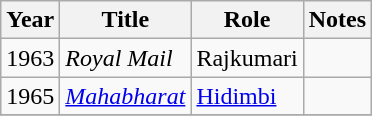<table class="wikitable sortable">
<tr>
<th>Year</th>
<th>Title</th>
<th>Role</th>
<th class="unsortable">Notes</th>
</tr>
<tr>
<td>1963</td>
<td><em>Royal Mail</em></td>
<td>Rajkumari</td>
<td></td>
</tr>
<tr>
<td>1965</td>
<td><em><a href='#'>Mahabharat</a></em></td>
<td><a href='#'>Hidimbi</a></td>
<td></td>
</tr>
<tr>
</tr>
</table>
